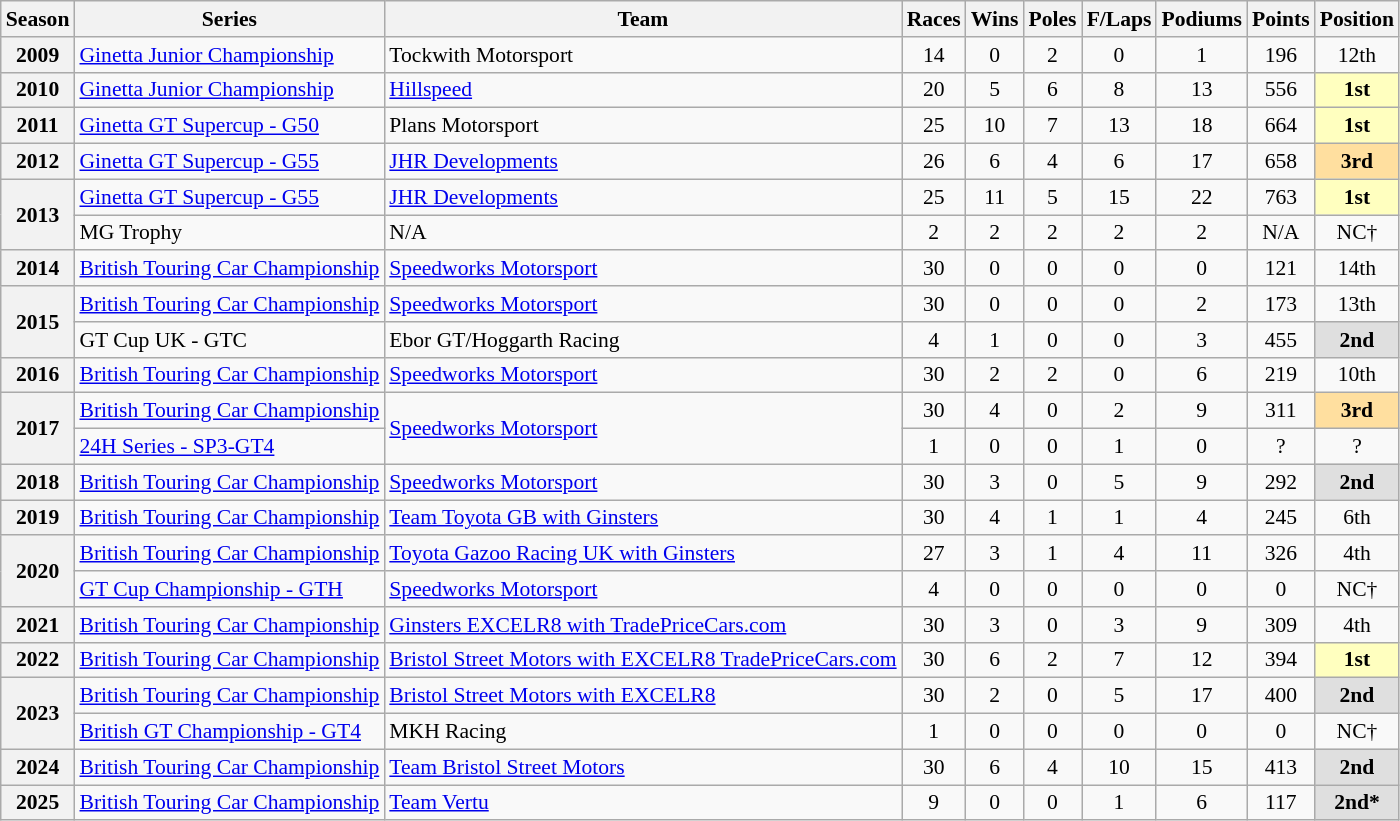<table class="wikitable" style="font-size: 90%; text-align:center">
<tr>
<th>Season</th>
<th>Series</th>
<th>Team</th>
<th>Races</th>
<th>Wins</th>
<th>Poles</th>
<th>F/Laps</th>
<th>Podiums</th>
<th>Points</th>
<th>Position</th>
</tr>
<tr>
<th>2009</th>
<td align=left><a href='#'>Ginetta Junior Championship</a></td>
<td align=left>Tockwith Motorsport</td>
<td>14</td>
<td>0</td>
<td>2</td>
<td>0</td>
<td>1</td>
<td>196</td>
<td>12th</td>
</tr>
<tr>
<th>2010</th>
<td align=left><a href='#'>Ginetta Junior Championship</a></td>
<td align=left><a href='#'>Hillspeed</a></td>
<td>20</td>
<td>5</td>
<td>6</td>
<td>8</td>
<td>13</td>
<td>556</td>
<td style="background:#FFFFBF;"><strong>1st</strong></td>
</tr>
<tr>
<th>2011</th>
<td align=left><a href='#'>Ginetta GT Supercup - G50</a></td>
<td align=left>Plans Motorsport</td>
<td>25</td>
<td>10</td>
<td>7</td>
<td>13</td>
<td>18</td>
<td>664</td>
<td style="background:#FFFFBF;"><strong>1st</strong></td>
</tr>
<tr>
<th>2012</th>
<td align=left><a href='#'>Ginetta GT Supercup - G55</a></td>
<td align=left><a href='#'>JHR Developments</a></td>
<td>26</td>
<td>6</td>
<td>4</td>
<td>6</td>
<td>17</td>
<td>658</td>
<td style="background:#FFDF9F;"><strong>3rd</strong></td>
</tr>
<tr>
<th rowspan=2>2013</th>
<td align=left><a href='#'>Ginetta GT Supercup - G55</a></td>
<td align=left><a href='#'>JHR Developments</a></td>
<td>25</td>
<td>11</td>
<td>5</td>
<td>15</td>
<td>22</td>
<td>763</td>
<td style="background:#FFFFBF;"><strong>1st</strong></td>
</tr>
<tr>
<td align=left>MG Trophy</td>
<td align=left>N/A</td>
<td>2</td>
<td>2</td>
<td>2</td>
<td>2</td>
<td>2</td>
<td>N/A</td>
<td>NC†</td>
</tr>
<tr>
<th>2014</th>
<td align=left><a href='#'>British Touring Car Championship</a></td>
<td align=left><a href='#'>Speedworks Motorsport</a></td>
<td>30</td>
<td>0</td>
<td>0</td>
<td>0</td>
<td>0</td>
<td>121</td>
<td>14th</td>
</tr>
<tr>
<th rowspan=2>2015</th>
<td align=left><a href='#'>British Touring Car Championship</a></td>
<td align=left><a href='#'>Speedworks Motorsport</a></td>
<td>30</td>
<td>0</td>
<td>0</td>
<td>0</td>
<td>2</td>
<td>173</td>
<td>13th</td>
</tr>
<tr>
<td align=left>GT Cup UK - GTC</td>
<td align=left>Ebor GT/Hoggarth Racing</td>
<td>4</td>
<td>1</td>
<td>0</td>
<td>0</td>
<td>3</td>
<td>455</td>
<td style="background:#DFDFDF;"><strong>2nd</strong></td>
</tr>
<tr>
<th>2016</th>
<td align=left><a href='#'>British Touring Car Championship</a></td>
<td align=left><a href='#'>Speedworks Motorsport</a></td>
<td>30</td>
<td>2</td>
<td>2</td>
<td>0</td>
<td>6</td>
<td>219</td>
<td>10th</td>
</tr>
<tr>
<th rowspan=2>2017</th>
<td align=left><a href='#'>British Touring Car Championship</a></td>
<td rowspan=2 align=left><a href='#'>Speedworks Motorsport</a></td>
<td>30</td>
<td>4</td>
<td>0</td>
<td>2</td>
<td>9</td>
<td>311</td>
<td style="background:#FFDF9F;"><strong>3rd</strong></td>
</tr>
<tr>
<td align=left><a href='#'>24H Series - SP3-GT4</a></td>
<td>1</td>
<td>0</td>
<td>0</td>
<td>1</td>
<td>0</td>
<td>?</td>
<td>?</td>
</tr>
<tr>
<th>2018</th>
<td align=left><a href='#'>British Touring Car Championship</a></td>
<td align=left><a href='#'>Speedworks Motorsport</a></td>
<td>30</td>
<td>3</td>
<td>0</td>
<td>5</td>
<td>9</td>
<td>292</td>
<td style="background:#DFDFDF;"><strong>2nd</strong></td>
</tr>
<tr>
<th>2019</th>
<td align=left><a href='#'>British Touring Car Championship</a></td>
<td align=left><a href='#'>Team Toyota GB with Ginsters</a></td>
<td>30</td>
<td>4</td>
<td>1</td>
<td>1</td>
<td>4</td>
<td>245</td>
<td>6th</td>
</tr>
<tr>
<th rowspan=2>2020</th>
<td align=left><a href='#'>British Touring Car Championship</a></td>
<td align=left><a href='#'>Toyota Gazoo Racing UK with Ginsters</a></td>
<td>27</td>
<td>3</td>
<td>1</td>
<td>4</td>
<td>11</td>
<td>326</td>
<td>4th</td>
</tr>
<tr>
<td align=left><a href='#'>GT Cup Championship - GTH</a></td>
<td align=left><a href='#'>Speedworks Motorsport</a></td>
<td>4</td>
<td>0</td>
<td>0</td>
<td>0</td>
<td>0</td>
<td>0</td>
<td>NC†</td>
</tr>
<tr>
<th>2021</th>
<td align=left><a href='#'>British Touring Car Championship</a></td>
<td align=left><a href='#'>Ginsters EXCELR8 with TradePriceCars.com</a></td>
<td>30</td>
<td>3</td>
<td>0</td>
<td>3</td>
<td>9</td>
<td>309</td>
<td>4th</td>
</tr>
<tr>
<th>2022</th>
<td align=left><a href='#'>British Touring Car Championship</a></td>
<td align=left><a href='#'>Bristol Street Motors with EXCELR8 TradePriceCars.com</a></td>
<td>30</td>
<td>6</td>
<td>2</td>
<td>7</td>
<td>12</td>
<td>394</td>
<td style="background:#FFFFBF;"><strong>1st</strong></td>
</tr>
<tr>
<th rowspan="2">2023</th>
<td align=left><a href='#'>British Touring Car Championship</a></td>
<td align=left><a href='#'>Bristol Street Motors with EXCELR8</a></td>
<td>30</td>
<td>2</td>
<td>0</td>
<td>5</td>
<td>17</td>
<td>400</td>
<td style="background:#DFDFDF;"><strong>2nd</strong></td>
</tr>
<tr>
<td align=left><a href='#'>British GT Championship - GT4</a></td>
<td align=left>MKH Racing</td>
<td>1</td>
<td>0</td>
<td>0</td>
<td>0</td>
<td>0</td>
<td>0</td>
<td>NC†</td>
</tr>
<tr>
<th>2024</th>
<td align=left><a href='#'>British Touring Car Championship</a></td>
<td align=left><a href='#'>Team Bristol Street Motors</a></td>
<td>30</td>
<td>6</td>
<td>4</td>
<td>10</td>
<td>15</td>
<td>413</td>
<td style="background:#DFDFDF;"><strong>2nd</strong></td>
</tr>
<tr>
<th>2025</th>
<td align=left><a href='#'>British Touring Car Championship</a></td>
<td align=left><a href='#'>Team Vertu</a></td>
<td>9</td>
<td>0</td>
<td>0</td>
<td>1</td>
<td>6</td>
<td>117</td>
<td style="background:#DFDFDF;"><strong>2nd*</strong></td>
</tr>
</table>
